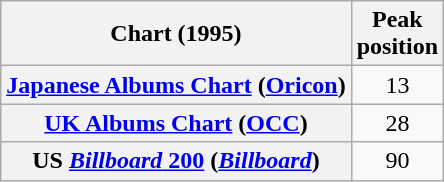<table class="wikitable sortable plainrowheaders">
<tr>
<th scope="col">Chart (1995)</th>
<th scope="col">Peak<br>position</th>
</tr>
<tr>
<th scope="row"><a href='#'>Japanese Albums Chart</a> (<a href='#'>Oricon</a>)</th>
<td align="center">13</td>
</tr>
<tr>
<th scope="row"><a href='#'>UK Albums Chart</a> (<a href='#'>OCC</a>)</th>
<td align="center">28</td>
</tr>
<tr>
<th scope="row">US <a href='#'><em>Billboard</em> 200</a> (<em><a href='#'>Billboard</a></em>)</th>
<td align="center">90</td>
</tr>
</table>
